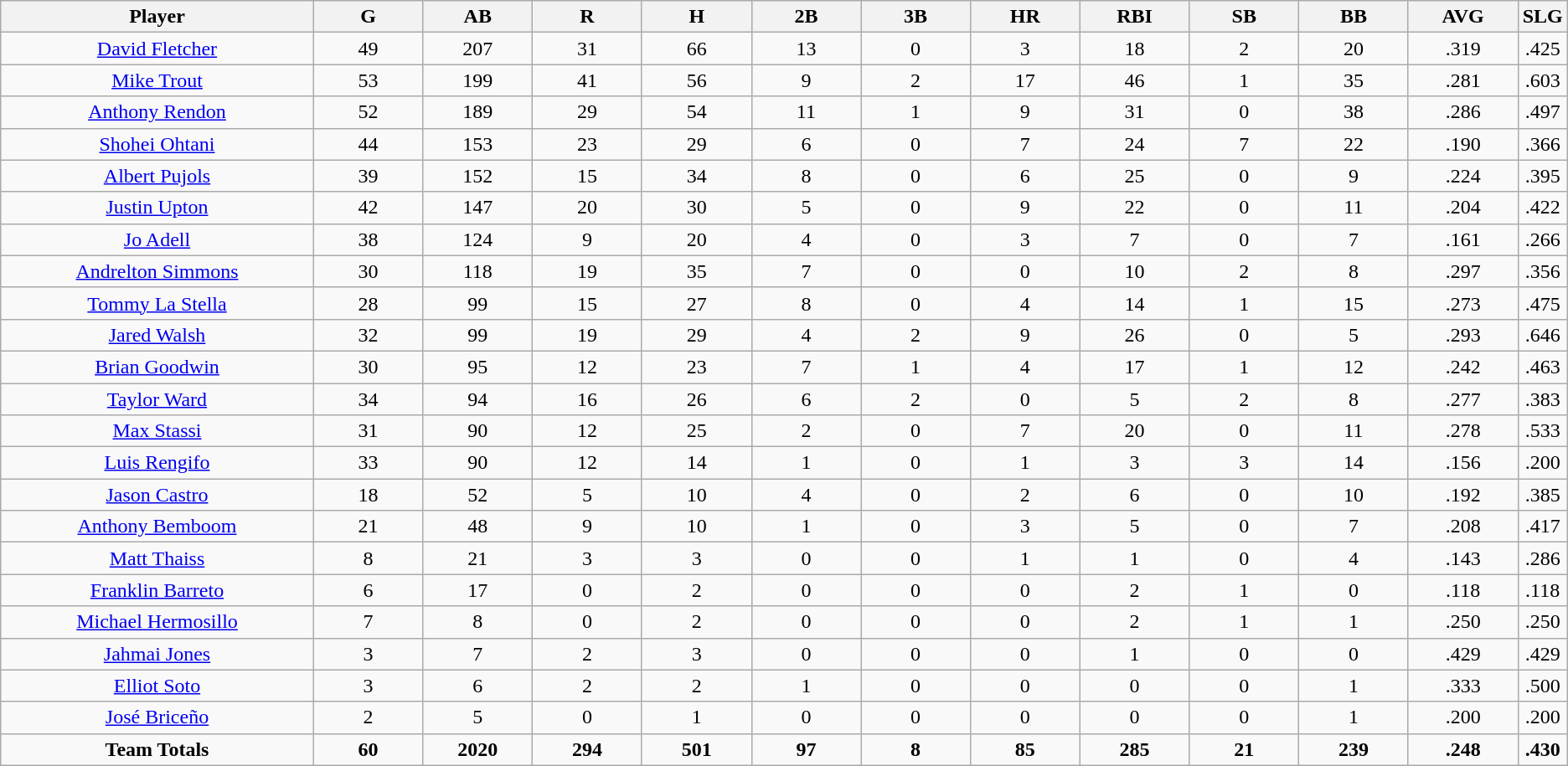<table class=wikitable style="text-align:center">
<tr>
<th bgcolor=#DDDDFF; width="20%">Player</th>
<th bgcolor=#DDDDFF; width="7%">G</th>
<th bgcolor=#DDDDFF; width="7%">AB</th>
<th bgcolor=#DDDDFF; width="7%">R</th>
<th bgcolor=#DDDDFF; width="7%">H</th>
<th bgcolor=#DDDDFF; width="7%">2B</th>
<th bgcolor=#DDDDFF; width="7%">3B</th>
<th bgcolor=#DDDDFF; width="7%">HR</th>
<th bgcolor=#DDDDFF; width="7%">RBI</th>
<th bgcolor=#DDDDFF; width="7%">SB</th>
<th bgcolor=#DDDDFF; width="7%">BB</th>
<th bgcolor=#DDDDFF; width="7%">AVG</th>
<th bgcolor=#DDDDFF; width="7%">SLG</th>
</tr>
<tr>
<td><a href='#'>David Fletcher</a></td>
<td>49</td>
<td>207</td>
<td>31</td>
<td>66</td>
<td>13</td>
<td>0</td>
<td>3</td>
<td>18</td>
<td>2</td>
<td>20</td>
<td>.319</td>
<td>.425</td>
</tr>
<tr>
<td><a href='#'>Mike Trout</a></td>
<td>53</td>
<td>199</td>
<td>41</td>
<td>56</td>
<td>9</td>
<td>2</td>
<td>17</td>
<td>46</td>
<td>1</td>
<td>35</td>
<td>.281</td>
<td>.603</td>
</tr>
<tr>
<td><a href='#'>Anthony Rendon</a></td>
<td>52</td>
<td>189</td>
<td>29</td>
<td>54</td>
<td>11</td>
<td>1</td>
<td>9</td>
<td>31</td>
<td>0</td>
<td>38</td>
<td>.286</td>
<td>.497</td>
</tr>
<tr>
<td><a href='#'>Shohei Ohtani</a></td>
<td>44</td>
<td>153</td>
<td>23</td>
<td>29</td>
<td>6</td>
<td>0</td>
<td>7</td>
<td>24</td>
<td>7</td>
<td>22</td>
<td>.190</td>
<td>.366</td>
</tr>
<tr>
<td><a href='#'>Albert Pujols</a></td>
<td>39</td>
<td>152</td>
<td>15</td>
<td>34</td>
<td>8</td>
<td>0</td>
<td>6</td>
<td>25</td>
<td>0</td>
<td>9</td>
<td>.224</td>
<td>.395</td>
</tr>
<tr>
<td><a href='#'>Justin Upton</a></td>
<td>42</td>
<td>147</td>
<td>20</td>
<td>30</td>
<td>5</td>
<td>0</td>
<td>9</td>
<td>22</td>
<td>0</td>
<td>11</td>
<td>.204</td>
<td>.422</td>
</tr>
<tr>
<td><a href='#'>Jo Adell</a></td>
<td>38</td>
<td>124</td>
<td>9</td>
<td>20</td>
<td>4</td>
<td>0</td>
<td>3</td>
<td>7</td>
<td>0</td>
<td>7</td>
<td>.161</td>
<td>.266</td>
</tr>
<tr>
<td><a href='#'>Andrelton Simmons</a></td>
<td>30</td>
<td>118</td>
<td>19</td>
<td>35</td>
<td>7</td>
<td>0</td>
<td>0</td>
<td>10</td>
<td>2</td>
<td>8</td>
<td>.297</td>
<td>.356</td>
</tr>
<tr>
<td><a href='#'>Tommy La Stella</a></td>
<td>28</td>
<td>99</td>
<td>15</td>
<td>27</td>
<td>8</td>
<td>0</td>
<td>4</td>
<td>14</td>
<td>1</td>
<td>15</td>
<td>.273</td>
<td>.475</td>
</tr>
<tr>
<td><a href='#'>Jared Walsh</a></td>
<td>32</td>
<td>99</td>
<td>19</td>
<td>29</td>
<td>4</td>
<td>2</td>
<td>9</td>
<td>26</td>
<td>0</td>
<td>5</td>
<td>.293</td>
<td>.646</td>
</tr>
<tr>
<td><a href='#'>Brian Goodwin</a></td>
<td>30</td>
<td>95</td>
<td>12</td>
<td>23</td>
<td>7</td>
<td>1</td>
<td>4</td>
<td>17</td>
<td>1</td>
<td>12</td>
<td>.242</td>
<td>.463</td>
</tr>
<tr>
<td><a href='#'>Taylor Ward</a></td>
<td>34</td>
<td>94</td>
<td>16</td>
<td>26</td>
<td>6</td>
<td>2</td>
<td>0</td>
<td>5</td>
<td>2</td>
<td>8</td>
<td>.277</td>
<td>.383</td>
</tr>
<tr>
<td><a href='#'>Max Stassi</a></td>
<td>31</td>
<td>90</td>
<td>12</td>
<td>25</td>
<td>2</td>
<td>0</td>
<td>7</td>
<td>20</td>
<td>0</td>
<td>11</td>
<td>.278</td>
<td>.533</td>
</tr>
<tr>
<td><a href='#'>Luis Rengifo</a></td>
<td>33</td>
<td>90</td>
<td>12</td>
<td>14</td>
<td>1</td>
<td>0</td>
<td>1</td>
<td>3</td>
<td>3</td>
<td>14</td>
<td>.156</td>
<td>.200</td>
</tr>
<tr>
<td><a href='#'>Jason Castro</a></td>
<td>18</td>
<td>52</td>
<td>5</td>
<td>10</td>
<td>4</td>
<td>0</td>
<td>2</td>
<td>6</td>
<td>0</td>
<td>10</td>
<td>.192</td>
<td>.385</td>
</tr>
<tr>
<td><a href='#'>Anthony Bemboom</a></td>
<td>21</td>
<td>48</td>
<td>9</td>
<td>10</td>
<td>1</td>
<td>0</td>
<td>3</td>
<td>5</td>
<td>0</td>
<td>7</td>
<td>.208</td>
<td>.417</td>
</tr>
<tr>
<td><a href='#'>Matt Thaiss</a></td>
<td>8</td>
<td>21</td>
<td>3</td>
<td>3</td>
<td>0</td>
<td>0</td>
<td>1</td>
<td>1</td>
<td>0</td>
<td>4</td>
<td>.143</td>
<td>.286</td>
</tr>
<tr>
<td><a href='#'>Franklin Barreto</a></td>
<td>6</td>
<td>17</td>
<td>0</td>
<td>2</td>
<td>0</td>
<td>0</td>
<td>0</td>
<td>2</td>
<td>1</td>
<td>0</td>
<td>.118</td>
<td>.118</td>
</tr>
<tr>
<td><a href='#'>Michael Hermosillo</a></td>
<td>7</td>
<td>8</td>
<td>0</td>
<td>2</td>
<td>0</td>
<td>0</td>
<td>0</td>
<td>2</td>
<td>1</td>
<td>1</td>
<td>.250</td>
<td>.250</td>
</tr>
<tr>
<td><a href='#'>Jahmai Jones</a></td>
<td>3</td>
<td>7</td>
<td>2</td>
<td>3</td>
<td>0</td>
<td>0</td>
<td>0</td>
<td>1</td>
<td>0</td>
<td>0</td>
<td>.429</td>
<td>.429</td>
</tr>
<tr>
<td><a href='#'>Elliot Soto</a></td>
<td>3</td>
<td>6</td>
<td>2</td>
<td>2</td>
<td>1</td>
<td>0</td>
<td>0</td>
<td>0</td>
<td>0</td>
<td>1</td>
<td>.333</td>
<td>.500</td>
</tr>
<tr>
<td><a href='#'>José Briceño</a></td>
<td>2</td>
<td>5</td>
<td>0</td>
<td>1</td>
<td>0</td>
<td>0</td>
<td>0</td>
<td>0</td>
<td>0</td>
<td>1</td>
<td>.200</td>
<td>.200</td>
</tr>
<tr>
<td><strong>Team Totals</strong></td>
<td><strong>60</strong></td>
<td><strong>2020</strong></td>
<td><strong>294</strong></td>
<td><strong>501</strong></td>
<td><strong>97</strong></td>
<td><strong>8</strong></td>
<td><strong>85</strong></td>
<td><strong>285</strong></td>
<td><strong>21</strong></td>
<td><strong>239</strong></td>
<td><strong>.248</strong></td>
<td><strong>.430</strong></td>
</tr>
</table>
